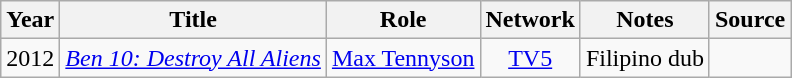<table class="wikitable sortable" style="text-align:center">
<tr>
<th>Year</th>
<th>Title</th>
<th>Role</th>
<th>Network</th>
<th>Notes</th>
<th>Source</th>
</tr>
<tr>
<td>2012</td>
<td><em><a href='#'>Ben 10: Destroy All Aliens</a></em></td>
<td><a href='#'>Max Tennyson</a></td>
<td><a href='#'>TV5</a></td>
<td>Filipino dub</td>
<td></td>
</tr>
</table>
